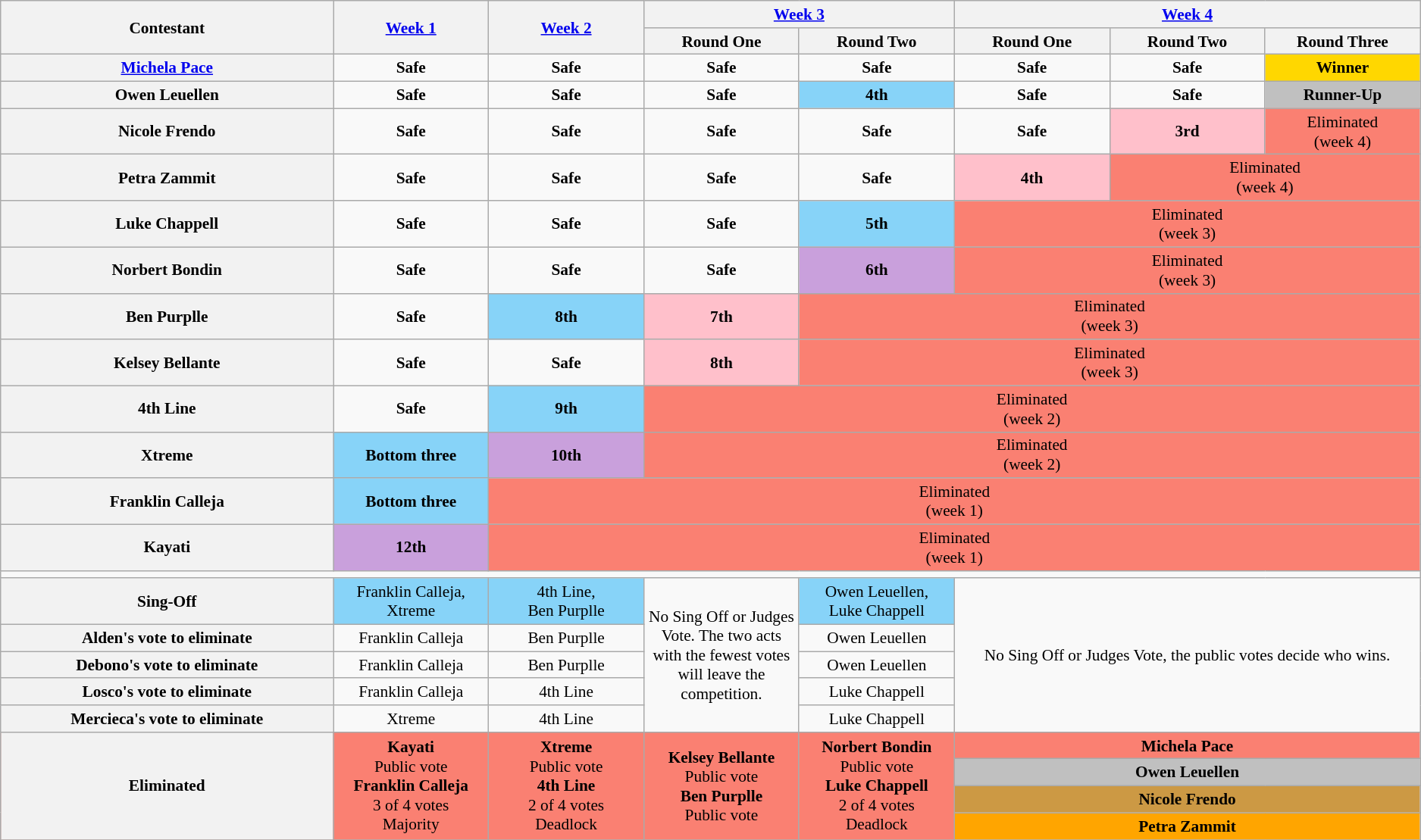<table class="wikitable" style="text-align:center; font-size:89%">
<tr>
<th style="width:15%" rowspan="2" scope="col">Contestant</th>
<th style="width:7%" rowspan="2" scope="col"><a href='#'>Week 1</a></th>
<th style="width:7%" rowspan="2" scope="col"><a href='#'>Week 2</a></th>
<th style="width:7%" colspan="2" scope="col"><a href='#'>Week 3</a></th>
<th style="width:7%" colspan="3" scope="col"><a href='#'>Week 4</a></th>
</tr>
<tr>
<th style="width:7%">Round One</th>
<th style="width:7%">Round Two</th>
<th style="width:7%">Round One</th>
<th style="width:7%">Round Two</th>
<th style="width:7%">Round Three</th>
</tr>
<tr>
<th scope="row"><a href='#'>Michela Pace</a></th>
<td><strong>Safe</strong></td>
<td><strong>Safe</strong></td>
<td><strong>Safe</strong></td>
<td><strong>Safe</strong></td>
<td><strong>Safe</strong></td>
<td><strong>Safe</strong></td>
<td style="background:gold"><strong>Winner</strong></td>
</tr>
<tr>
<th scope="row">Owen Leuellen</th>
<td><strong>Safe</strong></td>
<td><strong>Safe</strong></td>
<td><strong>Safe</strong></td>
<td style="background:#87D3F8"><strong>4th</strong></td>
<td><strong>Safe</strong></td>
<td><strong>Safe</strong></td>
<td style="background:silver"><strong>Runner-Up</strong></td>
</tr>
<tr>
<th scope="row">Nicole Frendo</th>
<td><strong>Safe</strong></td>
<td><strong>Safe</strong></td>
<td><strong>Safe</strong></td>
<td><strong>Safe</strong></td>
<td><strong>Safe</strong></td>
<td style="background:pink"><strong>3rd</strong></td>
<td style="background:salmon;">Eliminated<br>(week 4)</td>
</tr>
<tr>
<th scope="row">Petra Zammit</th>
<td><strong>Safe</strong></td>
<td><strong>Safe</strong></td>
<td><strong>Safe</strong></td>
<td><strong>Safe</strong></td>
<td style="background:pink"><strong>4th</strong></td>
<td colspan="2" style="background:salmon;">Eliminated<br>(week 4)</td>
</tr>
<tr>
<th scope="row">Luke Chappell</th>
<td><strong>Safe</strong></td>
<td><strong>Safe</strong></td>
<td><strong>Safe</strong></td>
<td style="background:#87D3F8"><strong>5th</strong></td>
<td colspan="3" style="background:salmon;">Eliminated<br>(week 3)</td>
</tr>
<tr>
<th scope="row">Norbert Bondin</th>
<td><strong>Safe</strong></td>
<td><strong>Safe</strong></td>
<td><strong>Safe</strong></td>
<td style="background:#C9A0DC;"><strong>6th</strong></td>
<td colspan="3" style="background:salmon;">Eliminated<br>(week 3)</td>
</tr>
<tr>
<th scope="row">Ben Purplle</th>
<td><strong>Safe</strong></td>
<td style="background:#87D3F8"><strong>8th</strong></td>
<td style="background:pink"><strong>7th</strong></td>
<td colspan="4" style="background:salmon;">Eliminated<br>(week 3)</td>
</tr>
<tr>
<th scope="row">Kelsey Bellante</th>
<td><strong>Safe</strong></td>
<td><strong>Safe</strong></td>
<td style="background:pink"><strong>8th</strong></td>
<td colspan="4" style="background:salmon;">Eliminated<br>(week 3)</td>
</tr>
<tr>
<th scope="row">4th Line</th>
<td><strong>Safe</strong></td>
<td style="background:#87D3F8"><strong>9th</strong></td>
<td colspan="5" style="background:salmon;">Eliminated<br>(week 2)</td>
</tr>
<tr>
<th scope="row">Xtreme</th>
<td style="background:#87D3F8"><strong>Bottom three</strong></td>
<td style="background:#C9A0DC;"><strong>10th</strong></td>
<td colspan="5" style="background:salmon;">Eliminated<br>(week 2)</td>
</tr>
<tr>
<th scope="row">Franklin Calleja</th>
<td style="background:#87D3F8"><strong>Bottom three</strong></td>
<td colspan="6" style="background:salmon;">Eliminated<br>(week 1)</td>
</tr>
<tr>
<th scope="row">Kayati</th>
<td style="background:#C9A0DC;"><strong>12th</strong></td>
<td colspan="6" style="background:salmon;">Eliminated<br>(week 1)</td>
</tr>
<tr>
<td colspan="8"></td>
</tr>
<tr>
<th scope="row">Sing-Off</th>
<td style="background:#87D3F8">Franklin Calleja,<br>Xtreme</td>
<td style="background:#87D3F8">4th Line,<br>Ben Purplle</td>
<td rowspan=5>No Sing Off or Judges Vote. The two acts with the fewest votes will leave the competition.</td>
<td style="background:#87D3F8">Owen Leuellen,<br>Luke Chappell</td>
<td colspan=3 rowspan=5>No Sing Off or Judges Vote, the public votes decide who wins.</td>
</tr>
<tr>
<th scope="row">Alden's vote to eliminate</th>
<td>Franklin Calleja</td>
<td>Ben Purplle</td>
<td>Owen Leuellen</td>
</tr>
<tr>
<th scope="row">Debono's vote to eliminate</th>
<td>Franklin Calleja</td>
<td>Ben Purplle</td>
<td>Owen Leuellen</td>
</tr>
<tr>
<th scope="row">Losco's vote to eliminate</th>
<td>Franklin Calleja</td>
<td>4th Line</td>
<td>Luke Chappell</td>
</tr>
<tr>
<th scope="row">Mercieca's vote to eliminate</th>
<td>Xtreme</td>
<td>4th Line</td>
<td>Luke Chappell</td>
</tr>
<tr style="background:#FA8072;">
<th scope="row" rowspan="4">Eliminated</th>
<td style="background:#FA8072" rowspan="4"><strong>Kayati</strong><br>Public vote<br><strong>Franklin Calleja</strong><br>3 of 4 votes<br>Majority</td>
<td style="background:#FA8072" rowspan="4"><strong>Xtreme</strong><br>Public vote<br><strong>4th Line</strong><br>2 of 4 votes<br>Deadlock</td>
<td style="background:#FA8072" rowspan="4"><strong>Kelsey Bellante</strong><br>Public vote <br><strong>Ben Purplle</strong><br>Public vote</td>
<td style="background:#FA8072" rowspan="4"><strong>Norbert Bondin</strong><br>Public vote<br><strong>Luke Chappell</strong><br>2 of 4 votes<br>Deadlock</td>
<td style="width:7%" colspan="3" style="background:gold;"><strong>Michela Pace</strong></td>
</tr>
<tr>
<td style="background:silver" colspan="3"><strong>Owen Leuellen</strong></td>
</tr>
<tr>
<td style="background:#c94" colspan="3"><strong>Nicole Frendo</strong></td>
</tr>
<tr>
<td style="background:orange" colspan="3"><strong>Petra Zammit</strong></td>
</tr>
<tr>
</tr>
</table>
